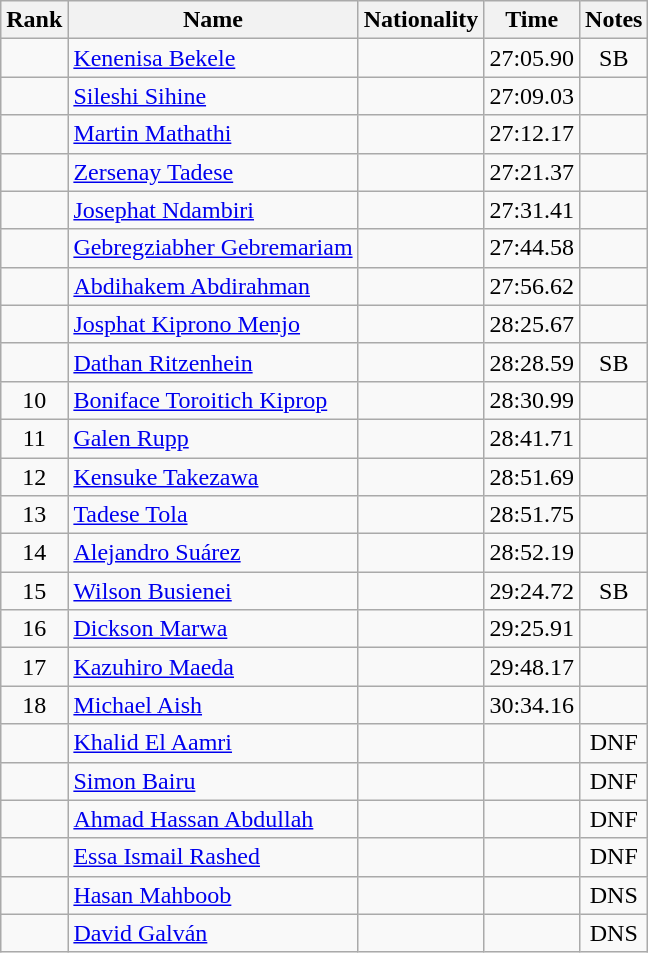<table class="wikitable sortable" style="text-align:center">
<tr>
<th>Rank</th>
<th>Name</th>
<th>Nationality</th>
<th>Time</th>
<th>Notes</th>
</tr>
<tr>
<td></td>
<td align=left><a href='#'>Kenenisa Bekele</a></td>
<td align=left></td>
<td>27:05.90</td>
<td>SB</td>
</tr>
<tr>
<td></td>
<td align=left><a href='#'>Sileshi Sihine</a></td>
<td align=left></td>
<td>27:09.03</td>
<td></td>
</tr>
<tr>
<td></td>
<td align=left><a href='#'>Martin Mathathi</a></td>
<td align=left></td>
<td>27:12.17</td>
<td></td>
</tr>
<tr>
<td></td>
<td align=left><a href='#'>Zersenay Tadese</a></td>
<td align=left></td>
<td>27:21.37</td>
<td></td>
</tr>
<tr>
<td></td>
<td align=left><a href='#'>Josephat Ndambiri</a></td>
<td align=left></td>
<td>27:31.41</td>
<td></td>
</tr>
<tr>
<td></td>
<td align=left><a href='#'>Gebregziabher Gebremariam</a></td>
<td align=left></td>
<td>27:44.58</td>
<td></td>
</tr>
<tr>
<td></td>
<td align=left><a href='#'>Abdihakem Abdirahman</a></td>
<td align=left></td>
<td>27:56.62</td>
<td></td>
</tr>
<tr>
<td></td>
<td align=left><a href='#'>Josphat Kiprono Menjo</a></td>
<td align=left></td>
<td>28:25.67</td>
<td></td>
</tr>
<tr>
<td></td>
<td align=left><a href='#'>Dathan Ritzenhein</a></td>
<td align=left></td>
<td>28:28.59</td>
<td>SB</td>
</tr>
<tr>
<td>10</td>
<td align=left><a href='#'>Boniface Toroitich Kiprop</a></td>
<td align=left></td>
<td>28:30.99</td>
<td></td>
</tr>
<tr>
<td>11</td>
<td align=left><a href='#'>Galen Rupp</a></td>
<td align=left></td>
<td>28:41.71</td>
<td></td>
</tr>
<tr>
<td>12</td>
<td align=left><a href='#'>Kensuke Takezawa</a></td>
<td align=left></td>
<td>28:51.69</td>
<td></td>
</tr>
<tr>
<td>13</td>
<td align=left><a href='#'>Tadese Tola</a></td>
<td align=left></td>
<td>28:51.75</td>
<td></td>
</tr>
<tr>
<td>14</td>
<td align=left><a href='#'>Alejandro Suárez</a></td>
<td align=left></td>
<td>28:52.19</td>
<td></td>
</tr>
<tr>
<td>15</td>
<td align=left><a href='#'>Wilson Busienei</a></td>
<td align=left></td>
<td>29:24.72</td>
<td>SB</td>
</tr>
<tr>
<td>16</td>
<td align=left><a href='#'>Dickson Marwa</a></td>
<td align=left></td>
<td>29:25.91</td>
<td></td>
</tr>
<tr>
<td>17</td>
<td align=left><a href='#'>Kazuhiro Maeda</a></td>
<td align=left></td>
<td>29:48.17</td>
<td></td>
</tr>
<tr>
<td>18</td>
<td align=left><a href='#'>Michael Aish</a></td>
<td align=left></td>
<td>30:34.16</td>
<td></td>
</tr>
<tr>
<td></td>
<td align=left><a href='#'>Khalid El Aamri</a></td>
<td align=left></td>
<td></td>
<td>DNF</td>
</tr>
<tr>
<td></td>
<td align=left><a href='#'>Simon Bairu</a></td>
<td align=left></td>
<td></td>
<td>DNF</td>
</tr>
<tr>
<td></td>
<td align=left><a href='#'>Ahmad Hassan Abdullah</a></td>
<td align=left></td>
<td></td>
<td>DNF</td>
</tr>
<tr>
<td></td>
<td align=left><a href='#'>Essa Ismail Rashed</a></td>
<td align=left></td>
<td></td>
<td>DNF</td>
</tr>
<tr>
<td></td>
<td align=left><a href='#'>Hasan Mahboob</a></td>
<td align=left></td>
<td></td>
<td>DNS</td>
</tr>
<tr>
<td></td>
<td align=left><a href='#'>David Galván</a></td>
<td align=left></td>
<td></td>
<td>DNS</td>
</tr>
</table>
